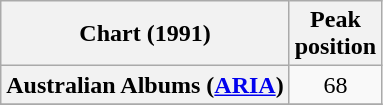<table class="wikitable sortable plainrowheaders">
<tr>
<th>Chart (1991)</th>
<th>Peak<br>position</th>
</tr>
<tr>
<th scope="row">Australian Albums (<a href='#'>ARIA</a>)</th>
<td align="center">68</td>
</tr>
<tr>
</tr>
</table>
